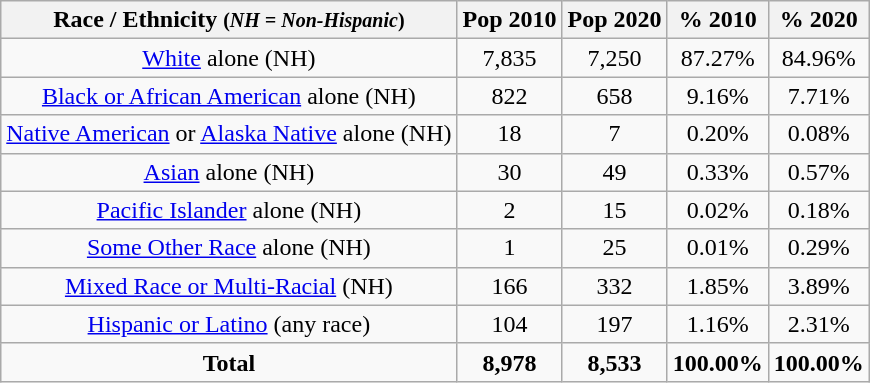<table class="wikitable" style="text-align:center;">
<tr>
<th>Race / Ethnicity <small>(<em>NH = Non-Hispanic</em>)</small></th>
<th>Pop 2010</th>
<th>Pop 2020</th>
<th>% 2010</th>
<th>% 2020</th>
</tr>
<tr>
<td><a href='#'>White</a> alone (NH)</td>
<td>7,835</td>
<td>7,250</td>
<td>87.27%</td>
<td>84.96%</td>
</tr>
<tr>
<td><a href='#'>Black or African American</a> alone (NH)</td>
<td>822</td>
<td>658</td>
<td>9.16%</td>
<td>7.71%</td>
</tr>
<tr>
<td><a href='#'>Native American</a> or <a href='#'>Alaska Native</a> alone (NH)</td>
<td>18</td>
<td>7</td>
<td>0.20%</td>
<td>0.08%</td>
</tr>
<tr>
<td><a href='#'>Asian</a> alone (NH)</td>
<td>30</td>
<td>49</td>
<td>0.33%</td>
<td>0.57%</td>
</tr>
<tr>
<td><a href='#'>Pacific Islander</a> alone (NH)</td>
<td>2</td>
<td>15</td>
<td>0.02%</td>
<td>0.18%</td>
</tr>
<tr>
<td><a href='#'>Some Other Race</a> alone (NH)</td>
<td>1</td>
<td>25</td>
<td>0.01%</td>
<td>0.29%</td>
</tr>
<tr>
<td><a href='#'>Mixed Race or Multi-Racial</a> (NH)</td>
<td>166</td>
<td>332</td>
<td>1.85%</td>
<td>3.89%</td>
</tr>
<tr>
<td><a href='#'>Hispanic or Latino</a> (any race)</td>
<td>104</td>
<td>197</td>
<td>1.16%</td>
<td>2.31%</td>
</tr>
<tr>
<td><strong>Total</strong></td>
<td><strong>8,978</strong></td>
<td><strong>8,533</strong></td>
<td><strong>100.00%</strong></td>
<td><strong>100.00%</strong></td>
</tr>
</table>
